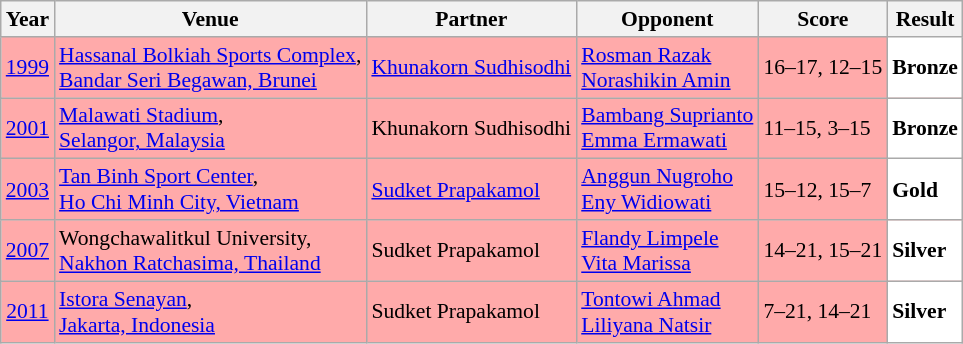<table class="sortable wikitable" style="font-size: 90%;">
<tr>
<th>Year</th>
<th>Venue</th>
<th>Partner</th>
<th>Opponent</th>
<th>Score</th>
<th>Result</th>
</tr>
<tr style="background:#FFAAAA">
<td align="center"><a href='#'>1999</a></td>
<td align="left"><a href='#'>Hassanal Bolkiah Sports Complex</a>,<br><a href='#'>Bandar Seri Begawan, Brunei</a></td>
<td align="left"> <a href='#'>Khunakorn Sudhisodhi</a></td>
<td align="left"> <a href='#'>Rosman Razak</a> <br>  <a href='#'>Norashikin Amin</a></td>
<td align="left">16–17, 12–15</td>
<td style="text-align:left; background:white"> <strong>Bronze</strong></td>
</tr>
<tr style="background:#FFAAAA">
<td align="center"><a href='#'>2001</a></td>
<td align="left"><a href='#'>Malawati Stadium</a>,<br><a href='#'>Selangor, Malaysia</a></td>
<td align="left"> Khunakorn Sudhisodhi</td>
<td align="left"> <a href='#'>Bambang Suprianto</a> <br>  <a href='#'>Emma Ermawati</a></td>
<td align="left">11–15, 3–15</td>
<td style="text-align:left; background:white"> <strong>Bronze</strong></td>
</tr>
<tr style="background:#FFAAAA">
<td align="center"><a href='#'>2003</a></td>
<td align="left"><a href='#'>Tan Binh Sport Center</a>,<br><a href='#'>Ho Chi Minh City, Vietnam</a></td>
<td align="left"> <a href='#'>Sudket Prapakamol</a></td>
<td align="left"> <a href='#'>Anggun Nugroho</a> <br>  <a href='#'>Eny Widiowati</a></td>
<td align="left">15–12, 15–7</td>
<td style="text-align:left; background:white"> <strong>Gold</strong></td>
</tr>
<tr style="background:#FFAAAA">
<td align="center"><a href='#'>2007</a></td>
<td align="left">Wongchawalitkul University,<br><a href='#'>Nakhon Ratchasima, Thailand</a></td>
<td align="left"> Sudket Prapakamol</td>
<td align="left"> <a href='#'>Flandy Limpele</a> <br>  <a href='#'>Vita Marissa</a></td>
<td align="left">14–21, 15–21</td>
<td style="text-align:left; background:white"> <strong>Silver</strong></td>
</tr>
<tr style="background:#FFAAAA">
<td align="center"><a href='#'>2011</a></td>
<td align="left"><a href='#'>Istora Senayan</a>,<br><a href='#'>Jakarta, Indonesia</a></td>
<td align="left"> Sudket Prapakamol</td>
<td align="left"> <a href='#'>Tontowi Ahmad</a> <br>  <a href='#'>Liliyana Natsir</a></td>
<td align="left">7–21, 14–21</td>
<td style="text-align:left; background:white"> <strong>Silver</strong></td>
</tr>
</table>
